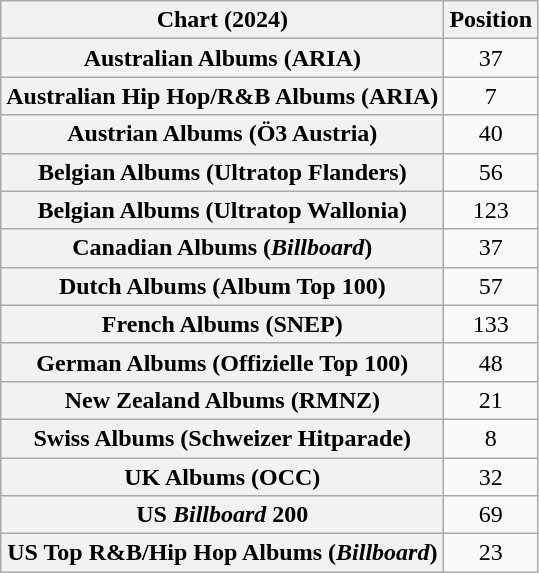<table class="wikitable sortable plainrowheaders" style="text-align:center">
<tr>
<th scope="col">Chart (2024)</th>
<th scope="col">Position</th>
</tr>
<tr>
<th scope="row">Australian Albums (ARIA)</th>
<td>37</td>
</tr>
<tr>
<th scope="row">Australian Hip Hop/R&B Albums (ARIA)</th>
<td>7</td>
</tr>
<tr>
<th scope="row">Austrian Albums (Ö3 Austria)</th>
<td>40</td>
</tr>
<tr>
<th scope="row">Belgian Albums (Ultratop Flanders)</th>
<td>56</td>
</tr>
<tr>
<th scope="row">Belgian Albums (Ultratop Wallonia)</th>
<td>123</td>
</tr>
<tr>
<th scope="row">Canadian Albums (<em>Billboard</em>)</th>
<td>37</td>
</tr>
<tr>
<th scope="row">Dutch Albums (Album Top 100)</th>
<td>57</td>
</tr>
<tr>
<th scope="row">French Albums (SNEP)</th>
<td>133</td>
</tr>
<tr>
<th scope="row">German Albums (Offizielle Top 100)</th>
<td>48</td>
</tr>
<tr>
<th scope="row">New Zealand Albums (RMNZ)</th>
<td>21</td>
</tr>
<tr>
<th scope="row">Swiss Albums (Schweizer Hitparade)</th>
<td>8</td>
</tr>
<tr>
<th scope="row">UK Albums (OCC)</th>
<td>32</td>
</tr>
<tr>
<th scope="row">US <em>Billboard</em> 200</th>
<td>69</td>
</tr>
<tr>
<th scope="row">US Top R&B/Hip Hop Albums (<em>Billboard</em>)</th>
<td>23</td>
</tr>
</table>
